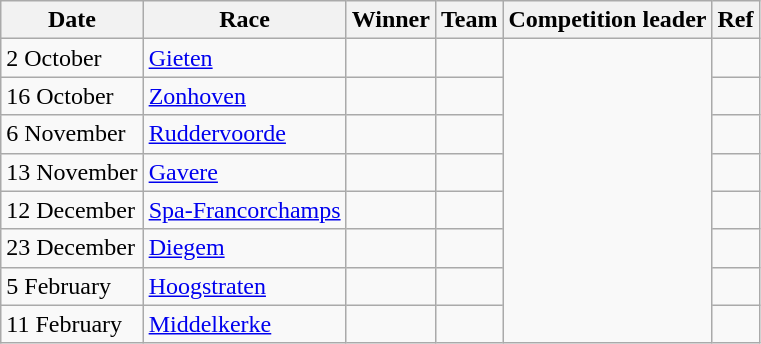<table class="wikitable">
<tr>
<th>Date</th>
<th>Race</th>
<th>Winner</th>
<th>Team</th>
<th>Competition leader</th>
<th>Ref</th>
</tr>
<tr>
<td>2 October</td>
<td><a href='#'>Gieten</a></td>
<td></td>
<td></td>
<td rowspan=8></td>
<td></td>
</tr>
<tr>
<td>16 October</td>
<td><a href='#'>Zonhoven</a></td>
<td></td>
<td></td>
<td></td>
</tr>
<tr>
<td>6 November</td>
<td><a href='#'>Ruddervoorde</a></td>
<td></td>
<td></td>
<td></td>
</tr>
<tr>
<td>13 November</td>
<td><a href='#'>Gavere</a></td>
<td></td>
<td></td>
<td></td>
</tr>
<tr>
<td>12 December</td>
<td><a href='#'>Spa-Francorchamps</a></td>
<td></td>
<td></td>
<td></td>
</tr>
<tr>
<td>23 December</td>
<td><a href='#'>Diegem</a></td>
<td></td>
<td></td>
<td></td>
</tr>
<tr>
<td>5 February</td>
<td><a href='#'>Hoogstraten</a></td>
<td></td>
<td></td>
<td></td>
</tr>
<tr>
<td>11 February</td>
<td><a href='#'>Middelkerke</a></td>
<td></td>
<td></td>
<td></td>
</tr>
</table>
